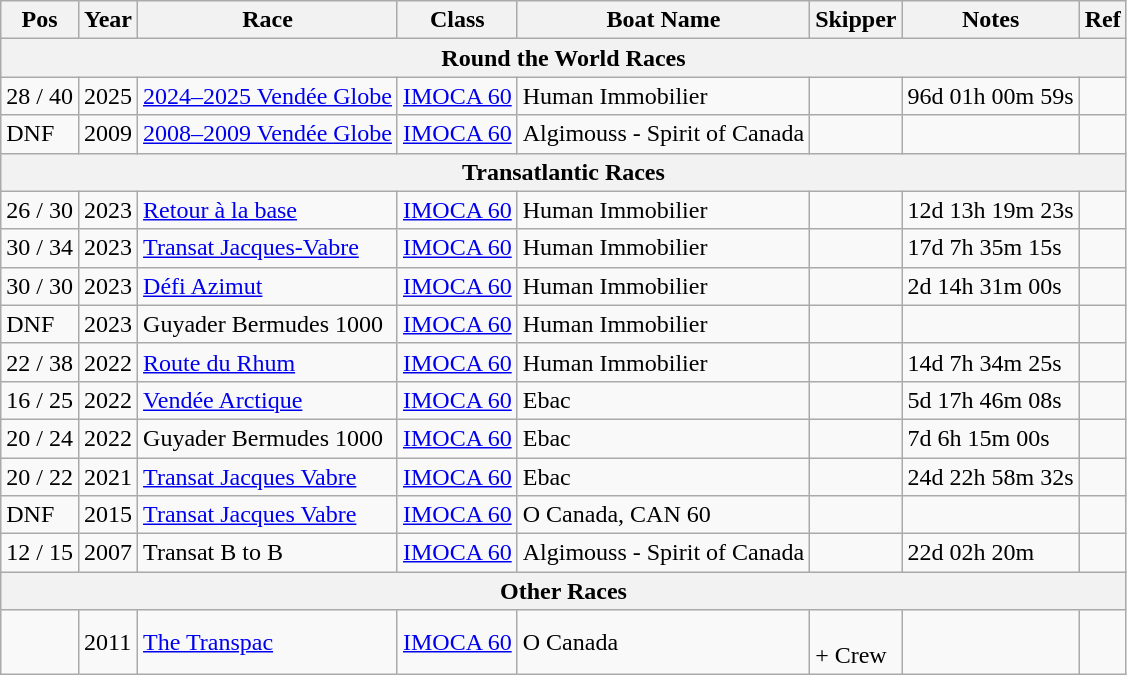<table class="wikitable sortable">
<tr>
<th>Pos</th>
<th>Year</th>
<th>Race</th>
<th>Class</th>
<th>Boat Name</th>
<th>Skipper</th>
<th>Notes</th>
<th>Ref</th>
</tr>
<tr>
<th colspan="8"><strong>Round the World Races</strong></th>
</tr>
<tr>
<td>28 / 40</td>
<td>2025</td>
<td><a href='#'>2024–2025 Vendée Globe</a></td>
<td><a href='#'>IMOCA 60</a></td>
<td>Human Immobilier</td>
<td></td>
<td>96d 01h 00m 59s</td>
<td></td>
</tr>
<tr>
<td>DNF</td>
<td>2009</td>
<td><a href='#'>2008–2009 Vendée Globe</a></td>
<td><a href='#'>IMOCA 60</a></td>
<td>Algimouss - Spirit of Canada</td>
<td></td>
<td></td>
<td></td>
</tr>
<tr>
<th colspan="8"><strong>Transatlantic Races</strong></th>
</tr>
<tr>
<td>26 / 30</td>
<td>2023</td>
<td><a href='#'>Retour à la base</a></td>
<td><a href='#'>IMOCA 60</a></td>
<td>Human Immobilier</td>
<td></td>
<td>12d 13h 19m 23s</td>
<td></td>
</tr>
<tr>
<td>30 / 34</td>
<td>2023</td>
<td><a href='#'>Transat Jacques-Vabre</a></td>
<td><a href='#'>IMOCA 60</a></td>
<td>Human Immobilier</td>
<td><br></td>
<td>17d 7h 35m 15s</td>
<td></td>
</tr>
<tr>
<td>30 / 30</td>
<td>2023</td>
<td><a href='#'>Défi Azimut</a></td>
<td><a href='#'>IMOCA 60</a></td>
<td>Human Immobilier</td>
<td><br></td>
<td>2d 14h 31m 00s</td>
<td></td>
</tr>
<tr>
<td>DNF</td>
<td>2023</td>
<td>Guyader Bermudes 1000</td>
<td><a href='#'>IMOCA 60</a></td>
<td>Human Immobilier</td>
<td></td>
<td></td>
<td></td>
</tr>
<tr>
<td>22 / 38</td>
<td>2022</td>
<td><a href='#'>Route du Rhum</a></td>
<td><a href='#'>IMOCA 60</a></td>
<td>Human Immobilier</td>
<td></td>
<td>14d 7h 34m 25s</td>
<td></td>
</tr>
<tr>
<td>16 / 25</td>
<td>2022</td>
<td><a href='#'>Vendée Arctique</a></td>
<td><a href='#'>IMOCA 60</a></td>
<td>Ebac</td>
<td></td>
<td>5d 17h 46m 08s</td>
<td></td>
</tr>
<tr>
<td>20 / 24</td>
<td>2022</td>
<td>Guyader Bermudes 1000</td>
<td><a href='#'>IMOCA 60</a></td>
<td>Ebac</td>
<td></td>
<td>7d 6h 15m 00s</td>
<td></td>
</tr>
<tr>
<td>20 / 22</td>
<td>2021</td>
<td><a href='#'>Transat Jacques Vabre</a></td>
<td><a href='#'>IMOCA 60</a></td>
<td>Ebac</td>
<td><br></td>
<td>24d 22h 58m 32s</td>
<td></td>
</tr>
<tr>
<td>DNF</td>
<td>2015</td>
<td><a href='#'>Transat Jacques Vabre</a></td>
<td><a href='#'>IMOCA 60</a></td>
<td>O Canada, CAN 60</td>
<td><br></td>
<td></td>
<td></td>
</tr>
<tr>
<td>12 / 15</td>
<td>2007</td>
<td>Transat B to B</td>
<td><a href='#'>IMOCA 60</a></td>
<td>Algimouss - Spirit of Canada</td>
<td></td>
<td>22d 02h 20m</td>
<td></td>
</tr>
<tr>
<th colspan="8"><strong>Other Races</strong></th>
</tr>
<tr>
<td></td>
<td>2011</td>
<td><a href='#'>The Transpac</a></td>
<td><a href='#'>IMOCA 60</a></td>
<td>O Canada</td>
<td><br>+ Crew</td>
<td></td>
<td></td>
</tr>
</table>
